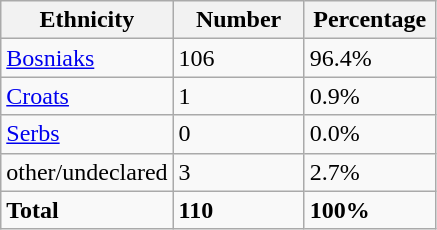<table class="wikitable">
<tr>
<th width="100px">Ethnicity</th>
<th width="80px">Number</th>
<th width="80px">Percentage</th>
</tr>
<tr>
<td><a href='#'>Bosniaks</a></td>
<td>106</td>
<td>96.4%</td>
</tr>
<tr>
<td><a href='#'>Croats</a></td>
<td>1</td>
<td>0.9%</td>
</tr>
<tr>
<td><a href='#'>Serbs</a></td>
<td>0</td>
<td>0.0%</td>
</tr>
<tr>
<td>other/undeclared</td>
<td>3</td>
<td>2.7%</td>
</tr>
<tr>
<td><strong>Total</strong></td>
<td><strong>110</strong></td>
<td><strong>100%</strong></td>
</tr>
</table>
